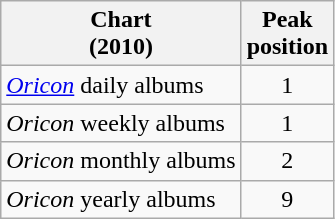<table class="wikitable">
<tr>
<th>Chart<br>(2010)</th>
<th>Peak<br>position</th>
</tr>
<tr>
<td><em><a href='#'>Oricon</a></em> daily albums</td>
<td align="center">1</td>
</tr>
<tr>
<td><em>Oricon</em> weekly albums</td>
<td align="center">1</td>
</tr>
<tr>
<td><em>Oricon</em> monthly albums</td>
<td align="center">2</td>
</tr>
<tr>
<td><em>Oricon</em> yearly albums</td>
<td align="center">9</td>
</tr>
</table>
